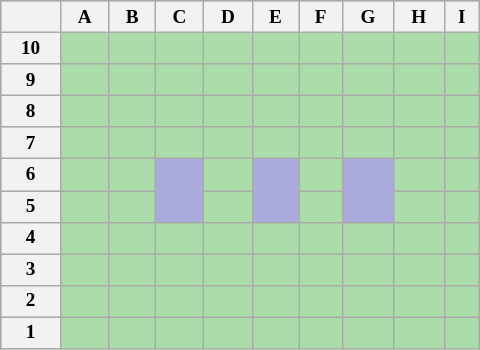<table class="wikitable mw-collapsible collapsed floatleft" style="width:25em;font-size:80%;text-align:center;background:#ada;">
<tr>
<th> </th>
<th>A</th>
<th>B</th>
<th>C</th>
<th>D</th>
<th>E</th>
<th>F</th>
<th>G</th>
<th>H</th>
<th>I</th>
</tr>
<tr>
<th>10</th>
<td></td>
<td></td>
<td></td>
<td></td>
<td></td>
<td></td>
<td></td>
<td></td>
<td></td>
</tr>
<tr>
<th>9</th>
<td></td>
<td></td>
<td></td>
<td></td>
<td></td>
<td></td>
<td></td>
<td></td>
<td></td>
</tr>
<tr>
<th>8</th>
<td></td>
<td></td>
<td></td>
<td></td>
<td></td>
<td></td>
<td></td>
<td></td>
<td></td>
</tr>
<tr>
<th>7</th>
<td></td>
<td></td>
<td></td>
<td></td>
<td></td>
<td></td>
<td></td>
<td></td>
<td></td>
</tr>
<tr>
<th>6</th>
<td> </td>
<td> </td>
<td rowspan=2 style="background:#aad;"> </td>
<td> </td>
<td rowspan=2 style="background:#aad;"> </td>
<td> </td>
<td rowspan=2 style="background:#aad;"> </td>
<td> </td>
<td> </td>
</tr>
<tr>
<th>5</th>
<td> </td>
<td> </td>
<td> </td>
<td> </td>
<td> </td>
<td> </td>
</tr>
<tr>
<th>4</th>
<td></td>
<td></td>
<td></td>
<td></td>
<td></td>
<td></td>
<td></td>
<td></td>
<td></td>
</tr>
<tr>
<th>3</th>
<td></td>
<td></td>
<td></td>
<td></td>
<td></td>
<td></td>
<td></td>
<td></td>
<td></td>
</tr>
<tr>
<th>2</th>
<td></td>
<td></td>
<td></td>
<td></td>
<td></td>
<td></td>
<td></td>
<td></td>
<td></td>
</tr>
<tr>
<th>1</th>
<td></td>
<td></td>
<td></td>
<td></td>
<td></td>
<td></td>
<td></td>
<td></td>
<td></td>
</tr>
</table>
